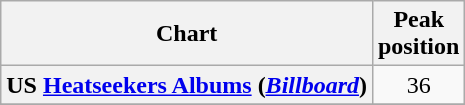<table class="wikitable sortable plainrowheaders" style="text-align:center;" border="1">
<tr>
<th scope="col">Chart</th>
<th scope="col">Peak<br>position</th>
</tr>
<tr>
<th scope="row">US <a href='#'>Heatseekers Albums</a> (<em><a href='#'>Billboard</a></em>)</th>
<td>36</td>
</tr>
<tr>
</tr>
</table>
